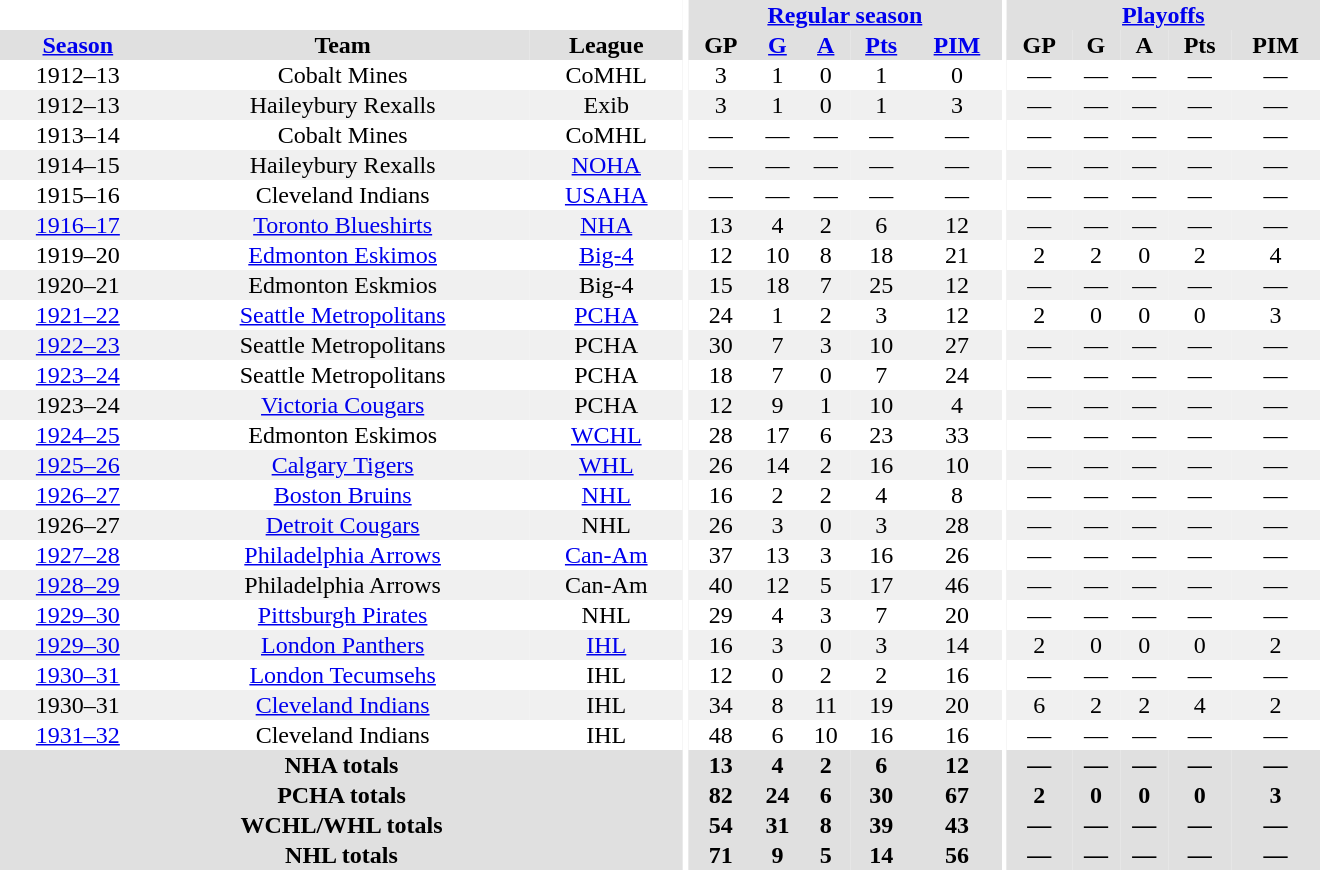<table border="0" cellpadding="1" cellspacing="0" style="text-align:center; width:55em">
<tr bgcolor="#e0e0e0">
<th colspan="3" bgcolor="#ffffff"></th>
<th rowspan="100" bgcolor="#ffffff"></th>
<th colspan="5"><a href='#'>Regular season</a></th>
<th rowspan="100" bgcolor="#ffffff"></th>
<th colspan="5"><a href='#'>Playoffs</a></th>
</tr>
<tr bgcolor="#e0e0e0">
<th><a href='#'>Season</a></th>
<th>Team</th>
<th>League</th>
<th>GP</th>
<th><a href='#'>G</a></th>
<th><a href='#'>A</a></th>
<th><a href='#'>Pts</a></th>
<th><a href='#'>PIM</a></th>
<th>GP</th>
<th>G</th>
<th>A</th>
<th>Pts</th>
<th>PIM</th>
</tr>
<tr>
<td>1912–13</td>
<td>Cobalt Mines</td>
<td>CoMHL</td>
<td>3</td>
<td>1</td>
<td>0</td>
<td>1</td>
<td>0</td>
<td>—</td>
<td>—</td>
<td>—</td>
<td>—</td>
<td>—</td>
</tr>
<tr bgcolor="#f0f0f0">
<td>1912–13</td>
<td>Haileybury Rexalls</td>
<td>Exib</td>
<td>3</td>
<td>1</td>
<td>0</td>
<td>1</td>
<td>3</td>
<td>—</td>
<td>—</td>
<td>—</td>
<td>—</td>
<td>—</td>
</tr>
<tr>
<td>1913–14</td>
<td>Cobalt Mines</td>
<td>CoMHL</td>
<td>—</td>
<td>—</td>
<td>—</td>
<td>—</td>
<td>—</td>
<td>—</td>
<td>—</td>
<td>—</td>
<td>—</td>
<td>—</td>
</tr>
<tr bgcolor="#f0f0f0">
<td>1914–15</td>
<td>Haileybury Rexalls</td>
<td><a href='#'>NOHA</a></td>
<td>—</td>
<td>—</td>
<td>—</td>
<td>—</td>
<td>—</td>
<td>—</td>
<td>—</td>
<td>—</td>
<td>—</td>
<td>—</td>
</tr>
<tr>
<td>1915–16</td>
<td>Cleveland Indians</td>
<td><a href='#'>USAHA</a></td>
<td>—</td>
<td>—</td>
<td>—</td>
<td>—</td>
<td>—</td>
<td>—</td>
<td>—</td>
<td>—</td>
<td>—</td>
<td>—</td>
</tr>
<tr bgcolor="#f0f0f0">
<td><a href='#'>1916–17</a></td>
<td><a href='#'>Toronto Blueshirts</a></td>
<td><a href='#'>NHA</a></td>
<td>13</td>
<td>4</td>
<td>2</td>
<td>6</td>
<td>12</td>
<td>—</td>
<td>—</td>
<td>—</td>
<td>—</td>
<td>—</td>
</tr>
<tr>
<td>1919–20</td>
<td><a href='#'>Edmonton Eskimos</a></td>
<td><a href='#'>Big-4</a></td>
<td>12</td>
<td>10</td>
<td>8</td>
<td>18</td>
<td>21</td>
<td>2</td>
<td>2</td>
<td>0</td>
<td>2</td>
<td>4</td>
</tr>
<tr bgcolor="#f0f0f0">
<td>1920–21</td>
<td>Edmonton Eskmios</td>
<td>Big-4</td>
<td>15</td>
<td>18</td>
<td>7</td>
<td>25</td>
<td>12</td>
<td>—</td>
<td>—</td>
<td>—</td>
<td>—</td>
<td>—</td>
</tr>
<tr>
<td><a href='#'>1921–22</a></td>
<td><a href='#'>Seattle Metropolitans</a></td>
<td><a href='#'>PCHA</a></td>
<td>24</td>
<td>1</td>
<td>2</td>
<td>3</td>
<td>12</td>
<td>2</td>
<td>0</td>
<td>0</td>
<td>0</td>
<td>3</td>
</tr>
<tr bgcolor="#f0f0f0">
<td><a href='#'>1922–23</a></td>
<td>Seattle Metropolitans</td>
<td>PCHA</td>
<td>30</td>
<td>7</td>
<td>3</td>
<td>10</td>
<td>27</td>
<td>—</td>
<td>—</td>
<td>—</td>
<td>—</td>
<td>—</td>
</tr>
<tr>
<td><a href='#'>1923–24</a></td>
<td>Seattle Metropolitans</td>
<td>PCHA</td>
<td>18</td>
<td>7</td>
<td>0</td>
<td>7</td>
<td>24</td>
<td>—</td>
<td>—</td>
<td>—</td>
<td>—</td>
<td>—</td>
</tr>
<tr bgcolor="#f0f0f0">
<td>1923–24</td>
<td><a href='#'>Victoria Cougars</a></td>
<td>PCHA</td>
<td>12</td>
<td>9</td>
<td>1</td>
<td>10</td>
<td>4</td>
<td>—</td>
<td>—</td>
<td>—</td>
<td>—</td>
<td>—</td>
</tr>
<tr>
<td><a href='#'>1924–25</a></td>
<td>Edmonton Eskimos</td>
<td><a href='#'>WCHL</a></td>
<td>28</td>
<td>17</td>
<td>6</td>
<td>23</td>
<td>33</td>
<td>—</td>
<td>—</td>
<td>—</td>
<td>—</td>
<td>—</td>
</tr>
<tr bgcolor="#f0f0f0">
<td><a href='#'>1925–26</a></td>
<td><a href='#'>Calgary Tigers</a></td>
<td><a href='#'>WHL</a></td>
<td>26</td>
<td>14</td>
<td>2</td>
<td>16</td>
<td>10</td>
<td>—</td>
<td>—</td>
<td>—</td>
<td>—</td>
<td>—</td>
</tr>
<tr>
<td><a href='#'>1926–27</a></td>
<td><a href='#'>Boston Bruins</a></td>
<td><a href='#'>NHL</a></td>
<td>16</td>
<td>2</td>
<td>2</td>
<td>4</td>
<td>8</td>
<td>—</td>
<td>—</td>
<td>—</td>
<td>—</td>
<td>—</td>
</tr>
<tr bgcolor="#f0f0f0">
<td>1926–27</td>
<td><a href='#'>Detroit Cougars</a></td>
<td>NHL</td>
<td>26</td>
<td>3</td>
<td>0</td>
<td>3</td>
<td>28</td>
<td>—</td>
<td>—</td>
<td>—</td>
<td>—</td>
<td>—</td>
</tr>
<tr>
<td><a href='#'>1927–28</a></td>
<td><a href='#'>Philadelphia Arrows</a></td>
<td><a href='#'>Can-Am</a></td>
<td>37</td>
<td>13</td>
<td>3</td>
<td>16</td>
<td>26</td>
<td>—</td>
<td>—</td>
<td>—</td>
<td>—</td>
<td>—</td>
</tr>
<tr bgcolor="#f0f0f0">
<td><a href='#'>1928–29</a></td>
<td>Philadelphia Arrows</td>
<td>Can-Am</td>
<td>40</td>
<td>12</td>
<td>5</td>
<td>17</td>
<td>46</td>
<td>—</td>
<td>—</td>
<td>—</td>
<td>—</td>
<td>—</td>
</tr>
<tr>
<td><a href='#'>1929–30</a></td>
<td><a href='#'>Pittsburgh Pirates</a></td>
<td>NHL</td>
<td>29</td>
<td>4</td>
<td>3</td>
<td>7</td>
<td>20</td>
<td>—</td>
<td>—</td>
<td>—</td>
<td>—</td>
<td>—</td>
</tr>
<tr bgcolor="#f0f0f0">
<td><a href='#'>1929–30</a></td>
<td><a href='#'>London Panthers</a></td>
<td><a href='#'>IHL</a></td>
<td>16</td>
<td>3</td>
<td>0</td>
<td>3</td>
<td>14</td>
<td>2</td>
<td>0</td>
<td>0</td>
<td>0</td>
<td>2</td>
</tr>
<tr>
<td><a href='#'>1930–31</a></td>
<td><a href='#'>London Tecumsehs</a></td>
<td>IHL</td>
<td>12</td>
<td>0</td>
<td>2</td>
<td>2</td>
<td>16</td>
<td>—</td>
<td>—</td>
<td>—</td>
<td>—</td>
<td>—</td>
</tr>
<tr bgcolor="#f0f0f0">
<td>1930–31</td>
<td><a href='#'>Cleveland Indians</a></td>
<td>IHL</td>
<td>34</td>
<td>8</td>
<td>11</td>
<td>19</td>
<td>20</td>
<td>6</td>
<td>2</td>
<td>2</td>
<td>4</td>
<td>2</td>
</tr>
<tr>
<td><a href='#'>1931–32</a></td>
<td>Cleveland Indians</td>
<td>IHL</td>
<td>48</td>
<td>6</td>
<td>10</td>
<td>16</td>
<td>16</td>
<td>—</td>
<td>—</td>
<td>—</td>
<td>—</td>
<td>—</td>
</tr>
<tr bgcolor="#e0e0e0">
<th colspan="3">NHA totals</th>
<th>13</th>
<th>4</th>
<th>2</th>
<th>6</th>
<th>12</th>
<th>—</th>
<th>—</th>
<th>—</th>
<th>—</th>
<th>—</th>
</tr>
<tr bgcolor="#e0e0e0">
<th colspan="3">PCHA totals</th>
<th>82</th>
<th>24</th>
<th>6</th>
<th>30</th>
<th>67</th>
<th>2</th>
<th>0</th>
<th>0</th>
<th>0</th>
<th>3</th>
</tr>
<tr bgcolor="#e0e0e0">
<th colspan="3">WCHL/WHL totals</th>
<th>54</th>
<th>31</th>
<th>8</th>
<th>39</th>
<th>43</th>
<th>—</th>
<th>—</th>
<th>—</th>
<th>—</th>
<th>—</th>
</tr>
<tr bgcolor="#e0e0e0">
<th colspan="3">NHL totals</th>
<th>71</th>
<th>9</th>
<th>5</th>
<th>14</th>
<th>56</th>
<th>—</th>
<th>—</th>
<th>—</th>
<th>—</th>
<th>—</th>
</tr>
</table>
